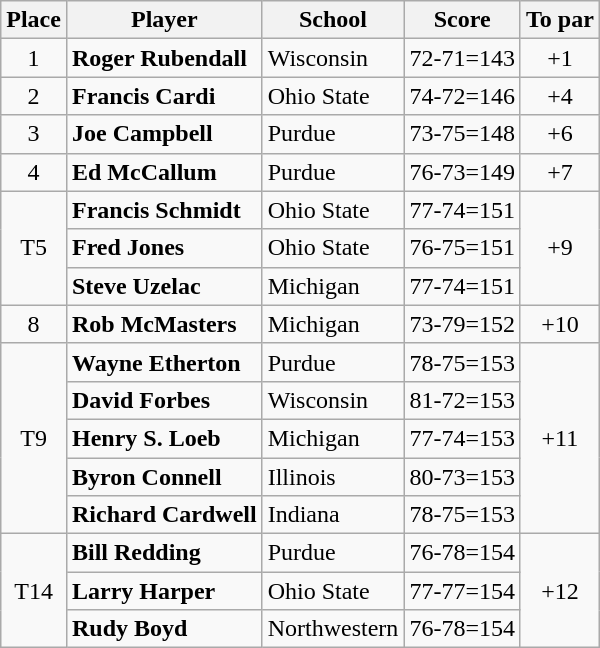<table class="wikitable">
<tr>
<th>Place</th>
<th>Player</th>
<th>School</th>
<th>Score</th>
<th>To par</th>
</tr>
<tr>
<td align="center">1</td>
<td><strong>Roger Rubendall</strong></td>
<td>Wisconsin</td>
<td>72-71=143</td>
<td align="center">+1</td>
</tr>
<tr>
<td align="center">2</td>
<td><strong>Francis Cardi</strong></td>
<td>Ohio State</td>
<td>74-72=146</td>
<td align="center">+4</td>
</tr>
<tr>
<td align="center">3</td>
<td><strong>Joe Campbell</strong></td>
<td>Purdue</td>
<td>73-75=148</td>
<td align="center">+6</td>
</tr>
<tr>
<td align="center">4</td>
<td><strong>Ed McCallum</strong></td>
<td>Purdue</td>
<td>76-73=149</td>
<td align="center">+7</td>
</tr>
<tr>
<td rowspan="3" align="center">T5</td>
<td><strong>Francis Schmidt</strong></td>
<td>Ohio State</td>
<td>77-74=151</td>
<td rowspan="3" align="center">+9</td>
</tr>
<tr>
<td><strong>Fred Jones</strong></td>
<td>Ohio State</td>
<td>76-75=151</td>
</tr>
<tr>
<td><strong>Steve Uzelac</strong></td>
<td>Michigan</td>
<td>77-74=151</td>
</tr>
<tr>
<td align="center">8</td>
<td><strong>Rob McMasters</strong></td>
<td>Michigan</td>
<td>73-79=152</td>
<td align="center">+10</td>
</tr>
<tr>
<td rowspan="5" align="center">T9</td>
<td><strong>Wayne Etherton</strong></td>
<td>Purdue</td>
<td>78-75=153</td>
<td rowspan="5" align="center">+11</td>
</tr>
<tr>
<td><strong>David Forbes</strong></td>
<td>Wisconsin</td>
<td>81-72=153</td>
</tr>
<tr>
<td><strong>Henry S. Loeb</strong></td>
<td>Michigan</td>
<td>77-74=153</td>
</tr>
<tr>
<td><strong>Byron Connell</strong></td>
<td>Illinois</td>
<td>80-73=153</td>
</tr>
<tr>
<td><strong>Richard Cardwell</strong></td>
<td>Indiana</td>
<td>78-75=153</td>
</tr>
<tr>
<td rowspan="3" align="center">T14</td>
<td><strong>Bill Redding</strong></td>
<td>Purdue</td>
<td>76-78=154</td>
<td rowspan="5" align="center">+12</td>
</tr>
<tr>
<td><strong>Larry Harper</strong></td>
<td>Ohio State</td>
<td>77-77=154</td>
</tr>
<tr>
<td><strong>Rudy Boyd</strong></td>
<td>Northwestern</td>
<td>76-78=154</td>
</tr>
</table>
